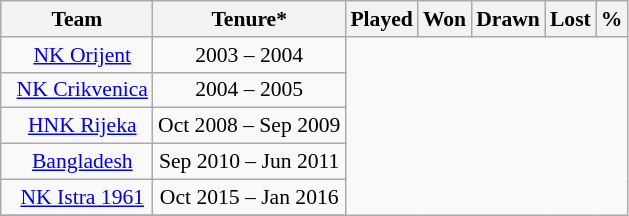<table class="wikitable sortable" style="text-align: center; font-size:90%;">
<tr>
<th class="unsortable">Team</th>
<th class="unsortable">Tenure*</th>
<th>Played</th>
<th>Won</th>
<th>Drawn</th>
<th>Lost</th>
<th>%</th>
</tr>
<tr>
<td>  <a href='#'>NK Orijent</a></td>
<td>2003 – 2004<br></td>
</tr>
<tr>
<td>  <a href='#'>NK Crikvenica</a></td>
<td>2004 – 2005<br></td>
</tr>
<tr>
<td>  <a href='#'>HNK Rijeka</a></td>
<td>Oct 2008 – Sep 2009<br></td>
</tr>
<tr>
<td>  <a href='#'>Bangladesh</a></td>
<td>Sep 2010 – Jun 2011<br></td>
</tr>
<tr>
<td>  <a href='#'>NK Istra 1961</a></td>
<td>Oct 2015 – Jan 2016<br></td>
</tr>
<tr>
</tr>
</table>
